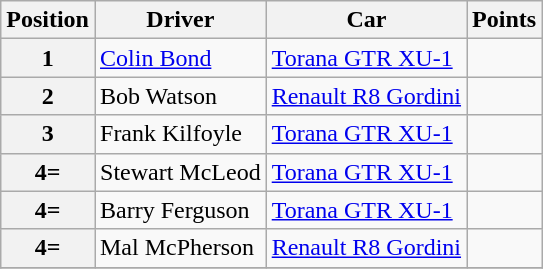<table class="wikitable">
<tr>
<th>Position</th>
<th>Driver</th>
<th>Car</th>
<th>Points</th>
</tr>
<tr>
<th>1</th>
<td><a href='#'>Colin Bond</a></td>
<td><a href='#'>Torana GTR XU-1</a></td>
<td align="center"></td>
</tr>
<tr>
<th>2</th>
<td>Bob Watson</td>
<td><a href='#'>Renault R8 Gordini</a></td>
<td align="center"></td>
</tr>
<tr>
<th>3</th>
<td>Frank Kilfoyle</td>
<td><a href='#'>Torana GTR XU-1</a></td>
<td align="center"></td>
</tr>
<tr>
<th>4=</th>
<td>Stewart McLeod</td>
<td><a href='#'>Torana GTR XU-1</a></td>
<td align="center"></td>
</tr>
<tr>
<th>4=</th>
<td>Barry Ferguson</td>
<td><a href='#'>Torana GTR XU-1</a></td>
<td align="center"></td>
</tr>
<tr>
<th>4=</th>
<td>Mal McPherson</td>
<td><a href='#'>Renault R8 Gordini</a></td>
<td align="center"></td>
</tr>
<tr>
</tr>
</table>
